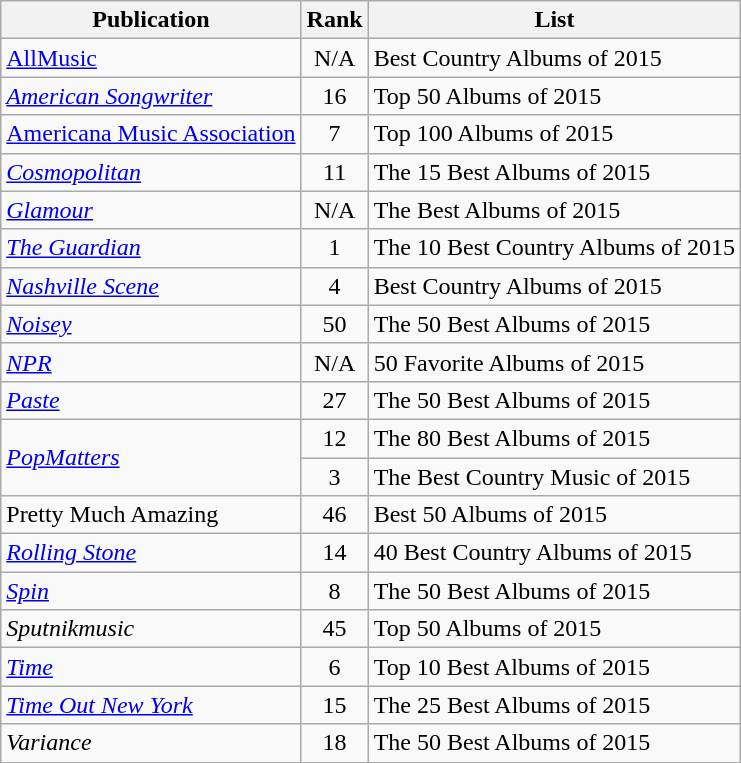<table class="wikitable plainrowheaders sortable">
<tr>
<th>Publication</th>
<th data-sort-type="number">Rank</th>
<th scope="col" class="unsortable">List</th>
</tr>
<tr Ad>
<td><a href='#'>AllMusic</a></td>
<td align=center>N/A</td>
<td>Best Country Albums of 2015</td>
</tr>
<tr Ad>
<td><em><a href='#'>American Songwriter</a></em></td>
<td align=center>16</td>
<td>Top 50 Albums of 2015</td>
</tr>
<tr Ad>
<td><a href='#'>Americana Music Association</a></td>
<td align=center>7</td>
<td>Top 100 Albums of 2015</td>
</tr>
<tr Ad>
<td><em><a href='#'>Cosmopolitan</a></em></td>
<td align=center>11</td>
<td>The 15 Best Albums of 2015</td>
</tr>
<tr Ad>
<td><em><a href='#'>Glamour</a></em></td>
<td align=center>N/A</td>
<td>The Best Albums of 2015</td>
</tr>
<tr Ad>
<td><em><a href='#'>The Guardian</a></em></td>
<td align=center>1</td>
<td>The 10 Best Country Albums of 2015</td>
</tr>
<tr Ad>
<td><em><a href='#'>Nashville Scene</a></em></td>
<td align=center>4</td>
<td>Best Country Albums of 2015</td>
</tr>
<tr Ad>
<td><em><a href='#'>Noisey</a></em></td>
<td align=center>50</td>
<td>The 50 Best Albums of 2015</td>
</tr>
<tr Ad>
<td><em><a href='#'>NPR</a></em></td>
<td align=center>N/A</td>
<td>50 Favorite Albums of 2015</td>
</tr>
<tr Ad>
<td><em><a href='#'>Paste</a></em></td>
<td align=center>27</td>
<td>The 50 Best Albums of 2015</td>
</tr>
<tr Ad>
<td rowspan="2"><em><a href='#'>PopMatters</a></em></td>
<td align=center>12</td>
<td>The 80 Best Albums of 2015</td>
</tr>
<tr Ad>
<td align=center>3</td>
<td>The Best Country Music of 2015</td>
</tr>
<tr Ad>
<td>Pretty Much Amazing</td>
<td align=center>46</td>
<td>Best 50 Albums of 2015</td>
</tr>
<tr Ad>
<td><em><a href='#'>Rolling Stone</a></em></td>
<td align=center>14</td>
<td>40 Best Country Albums of 2015</td>
</tr>
<tr Ad>
<td><em><a href='#'>Spin</a></em></td>
<td align=center>8</td>
<td>The 50 Best Albums of 2015</td>
</tr>
<tr Ad>
<td><em>Sputnikmusic</em></td>
<td align=center>45</td>
<td>Top 50 Albums of 2015</td>
</tr>
<tr Ad>
<td><em><a href='#'>Time</a></em></td>
<td align=center>6</td>
<td>Top 10 Best Albums of 2015</td>
</tr>
<tr Ad>
<td><em><a href='#'>Time Out New York</a></em></td>
<td align=center>15</td>
<td>The 25 Best Albums of 2015</td>
</tr>
<tr Ad>
<td><em>Variance</em></td>
<td align=center>18</td>
<td>The 50 Best Albums of 2015</td>
</tr>
</table>
